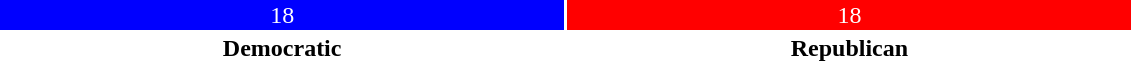<table style="width:60%; text-align:center;">
<tr style="color:white;">
<td style="background:blue; width:50%;">18</td>
<td style="background:red; width:50%;">18</td>
</tr>
<tr>
<td><span><strong>Democratic</strong></span></td>
<td><span><strong>Republican</strong></span></td>
</tr>
</table>
